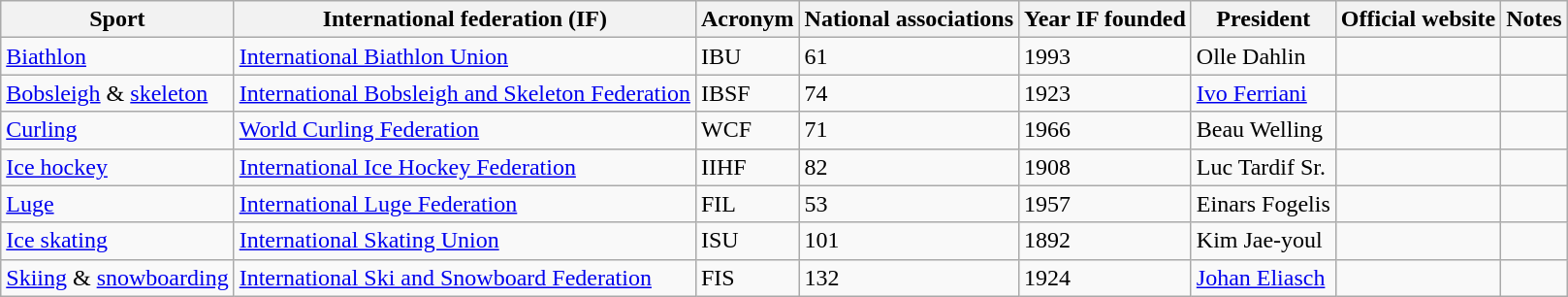<table class="wikitable sortable">
<tr>
<th>Sport</th>
<th>International federation (IF)</th>
<th>Acronym</th>
<th>National associations</th>
<th>Year IF founded</th>
<th>President</th>
<th>Official website</th>
<th>Notes</th>
</tr>
<tr>
<td><a href='#'>Biathlon</a></td>
<td><a href='#'>International Biathlon Union</a></td>
<td>IBU</td>
<td>61</td>
<td>1993</td>
<td> Olle Dahlin</td>
<td></td>
<td></td>
</tr>
<tr>
<td><a href='#'>Bobsleigh</a> & <a href='#'>skeleton</a></td>
<td><a href='#'>International Bobsleigh and Skeleton Federation</a></td>
<td>IBSF</td>
<td>74</td>
<td>1923</td>
<td> <a href='#'>Ivo Ferriani</a></td>
<td></td>
<td></td>
</tr>
<tr>
<td><a href='#'>Curling</a></td>
<td><a href='#'>World Curling Federation</a></td>
<td>WCF</td>
<td>71</td>
<td>1966</td>
<td> Beau Welling</td>
<td></td>
<td></td>
</tr>
<tr>
<td><a href='#'>Ice hockey</a></td>
<td><a href='#'>International Ice Hockey Federation</a></td>
<td>IIHF</td>
<td>82</td>
<td>1908</td>
<td> Luc Tardif Sr.</td>
<td></td>
<td></td>
</tr>
<tr>
<td><a href='#'>Luge</a></td>
<td><a href='#'>International Luge Federation</a></td>
<td>FIL</td>
<td>53</td>
<td>1957</td>
<td> Einars Fogelis</td>
<td></td>
<td></td>
</tr>
<tr>
<td><a href='#'>Ice skating</a></td>
<td><a href='#'>International Skating Union</a></td>
<td>ISU</td>
<td>101</td>
<td>1892</td>
<td> Kim Jae-youl</td>
<td></td>
<td></td>
</tr>
<tr>
<td><a href='#'>Skiing</a> & <a href='#'>snowboarding</a></td>
<td><a href='#'>International Ski and Snowboard Federation</a></td>
<td>FIS</td>
<td>132</td>
<td>1924</td>
<td> <a href='#'>Johan Eliasch</a></td>
<td></td>
<td></td>
</tr>
</table>
